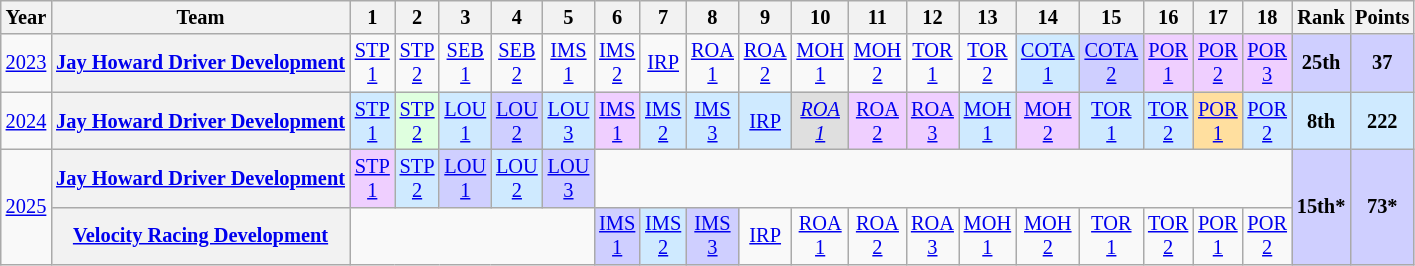<table class="wikitable" style="text-align:center; font-size:85%">
<tr>
<th>Year</th>
<th>Team</th>
<th>1</th>
<th>2</th>
<th>3</th>
<th>4</th>
<th>5</th>
<th>6</th>
<th>7</th>
<th>8</th>
<th>9</th>
<th>10</th>
<th>11</th>
<th>12</th>
<th>13</th>
<th>14</th>
<th>15</th>
<th>16</th>
<th>17</th>
<th>18</th>
<th>Rank</th>
<th>Points</th>
</tr>
<tr>
<td><a href='#'>2023</a></td>
<th nowrap><a href='#'>Jay Howard Driver Development</a></th>
<td><a href='#'>STP<br>1</a><br></td>
<td><a href='#'>STP<br>2</a><br></td>
<td><a href='#'>SEB<br>1</a><br></td>
<td><a href='#'>SEB<br>2</a><br></td>
<td><a href='#'>IMS<br>1</a><br></td>
<td><a href='#'>IMS<br>2</a><br></td>
<td><a href='#'>IRP</a><br></td>
<td><a href='#'>ROA<br>1</a><br></td>
<td><a href='#'>ROA<br>2</a><br></td>
<td><a href='#'>MOH<br>1</a><br></td>
<td><a href='#'>MOH<br>2</a><br></td>
<td><a href='#'>TOR<br>1</a><br></td>
<td><a href='#'>TOR<br>2</a><br></td>
<td style="background:#CFEAFF;"><a href='#'>COTA<br>1</a><br></td>
<td style="background:#CFCFFF;"><a href='#'>COTA<br>2</a><br></td>
<td style="background:#EFCFFF;"><a href='#'>POR<br>1</a><br></td>
<td style="background:#EFCFFF;"><a href='#'>POR<br>2</a><br></td>
<td style="background:#EFCFFF;"><a href='#'>POR<br>3</a><br></td>
<th style="background:#CFCFFF;">25th</th>
<th style="background:#CFCFFF;">37</th>
</tr>
<tr>
<td><a href='#'>2024</a></td>
<th nowrap><a href='#'>Jay Howard Driver Development</a></th>
<td style="background:#CFEAFF;"><a href='#'>STP<br>1</a><br></td>
<td style="background:#DFFFDF;"><a href='#'>STP<br>2</a><br></td>
<td style="background:#CFEAFF;"><a href='#'>LOU<br>1</a><br></td>
<td style="background:#CFCFFF;"><a href='#'>LOU<br>2</a><br></td>
<td style="background:#CFEAFF;"><a href='#'>LOU<br>3</a><br></td>
<td style="background:#EFCFFF;"><a href='#'>IMS<br>1</a><br></td>
<td style="background:#CFEAFF;"><a href='#'>IMS<br>2</a><br></td>
<td style="background:#CFEAFF;"><a href='#'>IMS<br>3</a><br></td>
<td style="background:#CFEAFF;"><a href='#'>IRP</a><br></td>
<td style="background:#DFDFDF;"><em><a href='#'>ROA<br>1</a></em><br></td>
<td style="background:#EFCFFF;"><a href='#'>ROA<br>2</a><br></td>
<td style="background:#EFCFFF;"><a href='#'>ROA<br>3</a><br></td>
<td style="background:#CFEAFF;"><a href='#'>MOH<br>1</a><br></td>
<td style="background:#EFCFFF;"><a href='#'>MOH<br>2</a><br></td>
<td style="background:#CFEAFF;"><a href='#'>TOR<br>1</a><br></td>
<td style="background:#CFEAFF;"><a href='#'>TOR<br>2</a><br></td>
<td style="background:#FFDF9F;"><a href='#'>POR<br>1</a><br></td>
<td style="background:#CFEAFF;"><a href='#'>POR<br>2</a><br></td>
<th style="background:#CFEAFF;">8th</th>
<th style="background:#CFEAFF;">222</th>
</tr>
<tr>
<td rowspan="2"><a href='#'>2025</a></td>
<th><a href='#'>Jay Howard Driver Development</a></th>
<td style="background:#EFCFFF;"><a href='#'>STP<br>1</a><br></td>
<td style="background:#CFEAFF;"><a href='#'>STP<br>2</a><br></td>
<td style="background:#CFCFFF;"><a href='#'>LOU<br>1</a><br></td>
<td style="background:#CFEAFF;"><a href='#'>LOU<br>2</a><br></td>
<td style="background:#CFCFFF;"><a href='#'>LOU<br>3</a><br></td>
<td colspan="13"></td>
<th rowspan="2" style="background:#CFCFFF;">15th*</th>
<th rowspan="2" style="background:#CFCFFF;">73*</th>
</tr>
<tr>
<th><a href='#'>Velocity Racing Development</a></th>
<td colspan="5"></td>
<td style="background:#CFCFFF;"><a href='#'>IMS<br>1</a><br></td>
<td style="background:#CFEAFF;"><a href='#'>IMS<br>2</a><br></td>
<td style="background:#CFCFFF;"><a href='#'>IMS<br>3</a><br></td>
<td style="background:#;"><a href='#'>IRP</a></td>
<td style="background:#;"><a href='#'>ROA<br>1</a></td>
<td style="background:#;"><a href='#'>ROA<br>2</a></td>
<td style="background:#;"><a href='#'>ROA<br>3</a></td>
<td style="background:#;"><a href='#'>MOH<br>1</a></td>
<td style="background:#;"><a href='#'>MOH<br>2</a></td>
<td style="background:#;"><a href='#'>TOR<br>1</a></td>
<td style="background:#;"><a href='#'>TOR<br>2</a></td>
<td style="background:#;"><a href='#'>POR<br>1</a></td>
<td style="background:#;"><a href='#'>POR<br>2</a></td>
</tr>
</table>
